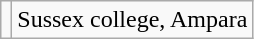<table class="wikitable">
<tr>
<td></td>
<td>Sussex college, Ampara</td>
</tr>
</table>
